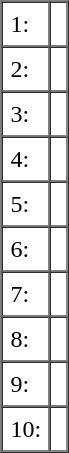<table border="1" cellspacing="0" cellpadding="5">
<tr>
<td>1:</td>
<td></td>
</tr>
<tr>
<td>2:</td>
<td></td>
</tr>
<tr>
<td>3:</td>
<td></td>
</tr>
<tr>
<td>4:</td>
<td></td>
</tr>
<tr>
<td>5:</td>
<td></td>
</tr>
<tr>
<td>6:</td>
<td></td>
</tr>
<tr>
<td>7:</td>
<td></td>
</tr>
<tr>
<td>8:</td>
<td></td>
</tr>
<tr>
<td>9:</td>
<td></td>
</tr>
<tr>
<td>10:</td>
<td></td>
</tr>
<tr>
</tr>
</table>
